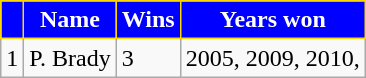<table class="wikitable">
<tr>
<th style="background:blue; color:white; border:1px solid gold;"></th>
<th style="background:blue; color:white; border:1px solid gold;">Name</th>
<th style="background:blue; color:white; border:1px solid gold;">Wins</th>
<th style="background:blue; color:white; border:1px solid gold;">Years won</th>
</tr>
<tr>
<td>1</td>
<td>P. Brady</td>
<td>3</td>
<td>2005, 2009, 2010,</td>
</tr>
</table>
